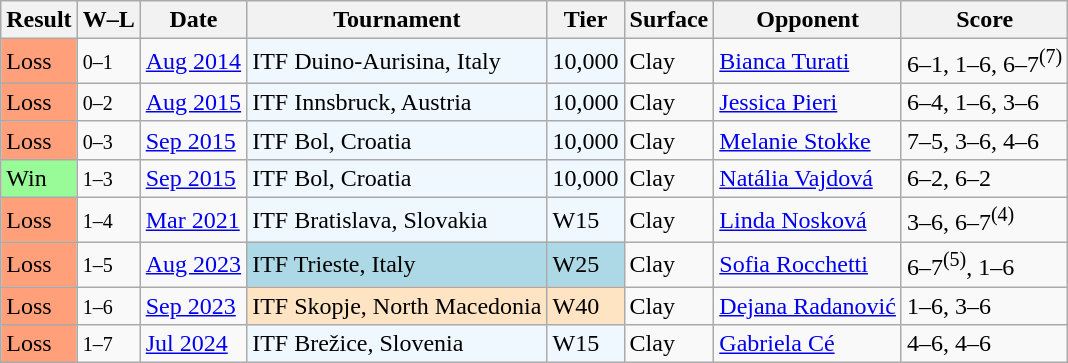<table class="sortable wikitable">
<tr>
<th>Result</th>
<th class="unsortable">W–L</th>
<th>Date</th>
<th>Tournament</th>
<th>Tier</th>
<th>Surface</th>
<th>Opponent</th>
<th class="unsortable">Score</th>
</tr>
<tr>
<td style="background:#ffa07a;">Loss</td>
<td><small>0–1</small></td>
<td><a href='#'>Aug 2014</a></td>
<td style="background:#f0f8ff;">ITF Duino-Aurisina, Italy</td>
<td style="background:#f0f8ff;">10,000</td>
<td>Clay</td>
<td> <a href='#'>Bianca Turati</a></td>
<td>6–1, 1–6, 6–7<sup>(7)</sup></td>
</tr>
<tr>
<td style="background:#ffa07a;">Loss</td>
<td><small>0–2</small></td>
<td><a href='#'>Aug 2015</a></td>
<td style="background:#f0f8ff;">ITF Innsbruck, Austria</td>
<td style="background:#f0f8ff;">10,000</td>
<td>Clay</td>
<td> <a href='#'>Jessica Pieri</a></td>
<td>6–4, 1–6, 3–6</td>
</tr>
<tr>
<td style="background:#ffa07a;">Loss</td>
<td><small>0–3</small></td>
<td><a href='#'>Sep 2015</a></td>
<td style="background:#f0f8ff;">ITF Bol, Croatia</td>
<td style="background:#f0f8ff;">10,000</td>
<td>Clay</td>
<td> <a href='#'>Melanie Stokke</a></td>
<td>7–5, 3–6, 4–6</td>
</tr>
<tr>
<td style="background:#98fb98;">Win</td>
<td><small>1–3</small></td>
<td><a href='#'>Sep 2015</a></td>
<td style="background:#f0f8ff;">ITF Bol, Croatia</td>
<td style="background:#f0f8ff;">10,000</td>
<td>Clay</td>
<td> <a href='#'>Natália Vajdová</a></td>
<td>6–2, 6–2</td>
</tr>
<tr>
<td style="background:#ffa07a;">Loss</td>
<td><small>1–4</small></td>
<td><a href='#'>Mar 2021</a></td>
<td style="background:#f0f8ff;">ITF Bratislava, Slovakia</td>
<td style="background:#f0f8ff;">W15</td>
<td>Clay</td>
<td> <a href='#'>Linda Nosková</a></td>
<td>3–6, 6–7<sup>(4)</sup></td>
</tr>
<tr>
<td style="background:#ffa07a;">Loss</td>
<td><small>1–5</small></td>
<td><a href='#'>Aug 2023</a></td>
<td style="background:lightblue;">ITF Trieste, Italy</td>
<td style="background:lightblue;">W25</td>
<td>Clay</td>
<td> <a href='#'>Sofia Rocchetti</a></td>
<td>6–7<sup>(5)</sup>, 1–6</td>
</tr>
<tr>
<td style="background:#ffa07a;">Loss</td>
<td><small>1–6</small></td>
<td><a href='#'>Sep 2023</a></td>
<td style="background:#ffe4c4;">ITF Skopje, North Macedonia</td>
<td style="background:#ffe4c4;">W40</td>
<td>Clay</td>
<td> <a href='#'>Dejana Radanović</a></td>
<td>1–6, 3–6</td>
</tr>
<tr>
<td style="background:#ffa07a;">Loss</td>
<td><small>1–7</small></td>
<td><a href='#'>Jul 2024</a></td>
<td style="background:#f0f8ff;">ITF Brežice, Slovenia</td>
<td style="background:#f0f8ff;">W15</td>
<td>Clay</td>
<td> <a href='#'>Gabriela Cé</a></td>
<td>4–6, 4–6</td>
</tr>
</table>
